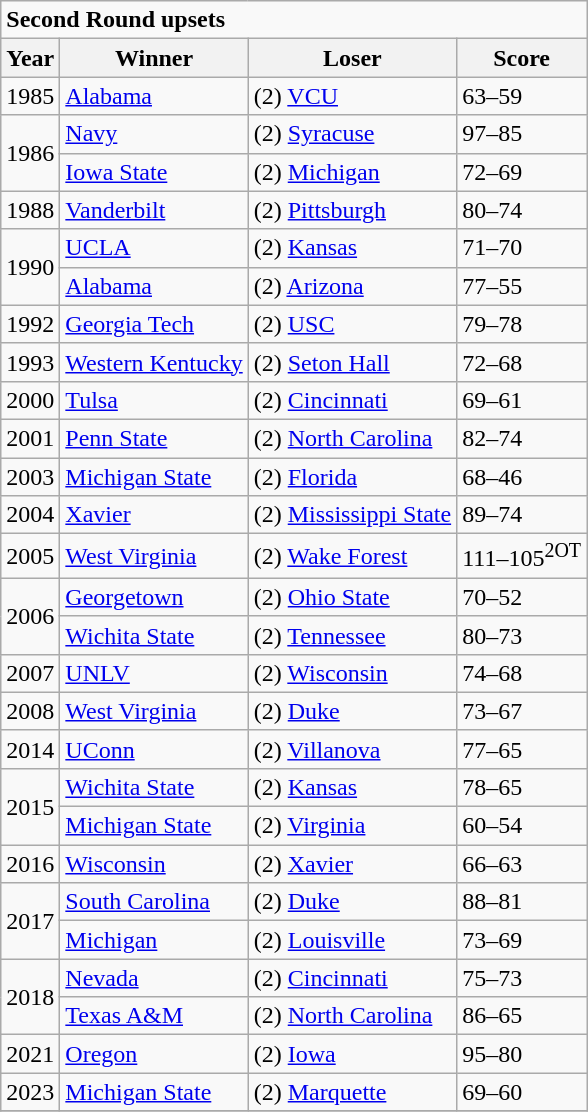<table class="wikitable">
<tr>
<td colspan=4><strong>Second Round upsets</strong></td>
</tr>
<tr>
<th>Year</th>
<th>Winner</th>
<th>Loser</th>
<th>Score</th>
</tr>
<tr>
<td>1985</td>
<td><a href='#'>Alabama</a></td>
<td>(2) <a href='#'>VCU</a></td>
<td>63–59</td>
</tr>
<tr>
<td rowspan="2">1986</td>
<td><a href='#'>Navy</a></td>
<td>(2) <a href='#'>Syracuse</a></td>
<td>97–85</td>
</tr>
<tr>
<td><a href='#'>Iowa State</a></td>
<td>(2) <a href='#'>Michigan</a></td>
<td>72–69</td>
</tr>
<tr>
<td>1988</td>
<td><a href='#'>Vanderbilt</a></td>
<td>(2) <a href='#'>Pittsburgh</a></td>
<td>80–74</td>
</tr>
<tr>
<td rowspan="2">1990</td>
<td><a href='#'>UCLA</a></td>
<td>(2) <a href='#'>Kansas</a></td>
<td>71–70</td>
</tr>
<tr>
<td><a href='#'>Alabama</a></td>
<td>(2) <a href='#'>Arizona</a></td>
<td>77–55</td>
</tr>
<tr>
<td>1992</td>
<td><a href='#'>Georgia Tech</a></td>
<td>(2) <a href='#'>USC</a></td>
<td>79–78</td>
</tr>
<tr>
<td>1993</td>
<td><a href='#'>Western Kentucky</a></td>
<td>(2) <a href='#'>Seton Hall</a></td>
<td>72–68</td>
</tr>
<tr>
<td>2000</td>
<td><a href='#'>Tulsa</a></td>
<td>(2) <a href='#'>Cincinnati</a></td>
<td>69–61</td>
</tr>
<tr>
<td>2001</td>
<td><a href='#'>Penn State</a></td>
<td>(2) <a href='#'>North Carolina</a></td>
<td>82–74</td>
</tr>
<tr>
<td>2003</td>
<td><a href='#'>Michigan State</a></td>
<td>(2) <a href='#'>Florida</a></td>
<td>68–46</td>
</tr>
<tr>
<td>2004</td>
<td><a href='#'>Xavier</a></td>
<td>(2) <a href='#'>Mississippi State</a></td>
<td>89–74</td>
</tr>
<tr>
<td>2005</td>
<td><a href='#'>West Virginia</a></td>
<td>(2) <a href='#'>Wake Forest</a></td>
<td>111–105<sup>2OT</sup></td>
</tr>
<tr>
<td rowspan="2">2006</td>
<td><a href='#'>Georgetown</a></td>
<td>(2) <a href='#'>Ohio State</a></td>
<td>70–52</td>
</tr>
<tr>
<td><a href='#'>Wichita State</a></td>
<td>(2) <a href='#'>Tennessee</a></td>
<td>80–73</td>
</tr>
<tr>
<td>2007</td>
<td><a href='#'>UNLV</a></td>
<td>(2) <a href='#'>Wisconsin</a></td>
<td>74–68</td>
</tr>
<tr>
<td>2008</td>
<td><a href='#'>West Virginia</a></td>
<td>(2) <a href='#'>Duke</a></td>
<td>73–67</td>
</tr>
<tr>
<td>2014</td>
<td><a href='#'>UConn</a></td>
<td>(2) <a href='#'>Villanova</a></td>
<td>77–65</td>
</tr>
<tr>
<td rowspan="2">2015</td>
<td><a href='#'>Wichita State</a></td>
<td>(2) <a href='#'>Kansas</a></td>
<td>78–65</td>
</tr>
<tr>
<td><a href='#'>Michigan State</a></td>
<td>(2) <a href='#'>Virginia</a></td>
<td>60–54</td>
</tr>
<tr>
<td>2016</td>
<td><a href='#'>Wisconsin</a></td>
<td>(2) <a href='#'>Xavier</a></td>
<td>66–63</td>
</tr>
<tr>
<td rowspan="2">2017</td>
<td><a href='#'>South Carolina</a></td>
<td>(2) <a href='#'>Duke</a></td>
<td>88–81</td>
</tr>
<tr>
<td><a href='#'>Michigan</a></td>
<td>(2) <a href='#'>Louisville</a></td>
<td>73–69</td>
</tr>
<tr>
<td rowspan="2">2018</td>
<td><a href='#'>Nevada</a></td>
<td>(2) <a href='#'>Cincinnati</a></td>
<td>75–73</td>
</tr>
<tr>
<td><a href='#'>Texas A&M</a></td>
<td>(2) <a href='#'>North Carolina</a></td>
<td>86–65</td>
</tr>
<tr>
<td>2021</td>
<td><a href='#'>Oregon</a></td>
<td>(2) <a href='#'>Iowa</a></td>
<td>95–80</td>
</tr>
<tr>
<td>2023</td>
<td><a href='#'>Michigan State</a></td>
<td>(2) <a href='#'>Marquette</a></td>
<td>69–60</td>
</tr>
<tr>
</tr>
</table>
